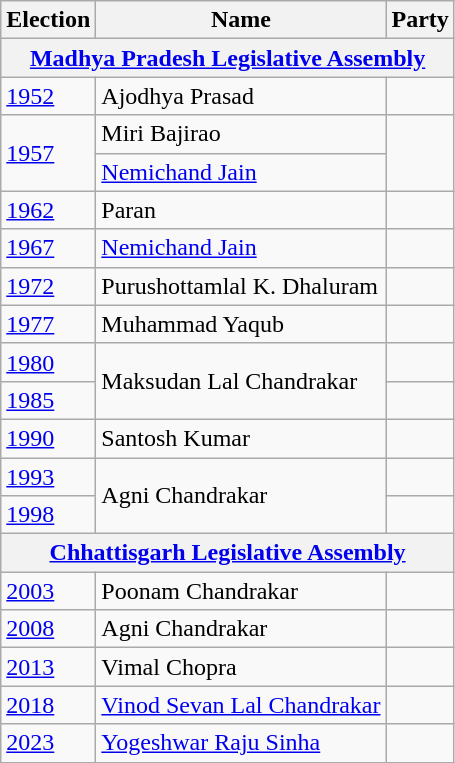<table class="wikitable sortable">
<tr>
<th>Election</th>
<th>Name</th>
<th colspan=2>Party</th>
</tr>
<tr>
<th colspan=4><a href='#'>Madhya Pradesh Legislative Assembly</a></th>
</tr>
<tr>
<td><a href='#'>1952</a></td>
<td>Ajodhya Prasad</td>
<td></td>
</tr>
<tr>
<td rowspan="2"><a href='#'>1957</a></td>
<td>Miri Bajirao</td>
</tr>
<tr>
<td><a href='#'>Nemichand Jain</a></td>
</tr>
<tr>
<td><a href='#'>1962</a></td>
<td>Paran</td>
<td></td>
</tr>
<tr>
<td><a href='#'>1967</a></td>
<td><a href='#'>Nemichand Jain</a></td>
<td></td>
</tr>
<tr>
<td><a href='#'>1972</a></td>
<td>Purushottamlal K. Dhaluram</td>
<td></td>
</tr>
<tr>
<td><a href='#'>1977</a></td>
<td>Muhammad Yaqub</td>
<td></td>
</tr>
<tr>
<td><a href='#'>1980</a></td>
<td rowspan="2">Maksudan Lal Chandrakar</td>
<td></td>
</tr>
<tr>
<td><a href='#'>1985</a></td>
<td></td>
</tr>
<tr>
<td><a href='#'>1990</a></td>
<td>Santosh Kumar</td>
<td></td>
</tr>
<tr>
<td><a href='#'>1993</a></td>
<td rowspan="2">Agni Chandrakar</td>
<td></td>
</tr>
<tr>
<td><a href='#'>1998</a></td>
</tr>
<tr>
<th colspan=4><a href='#'>Chhattisgarh Legislative Assembly</a></th>
</tr>
<tr>
<td><a href='#'>2003</a></td>
<td>Poonam Chandrakar</td>
<td></td>
</tr>
<tr>
<td><a href='#'>2008</a></td>
<td>Agni Chandrakar</td>
<td></td>
</tr>
<tr>
<td><a href='#'>2013</a></td>
<td>Vimal Chopra</td>
<td></td>
</tr>
<tr>
<td><a href='#'>2018</a></td>
<td><a href='#'>Vinod Sevan Lal Chandrakar</a></td>
<td></td>
</tr>
<tr>
<td><a href='#'>2023</a></td>
<td><a href='#'>Yogeshwar Raju Sinha</a></td>
<td></td>
</tr>
</table>
